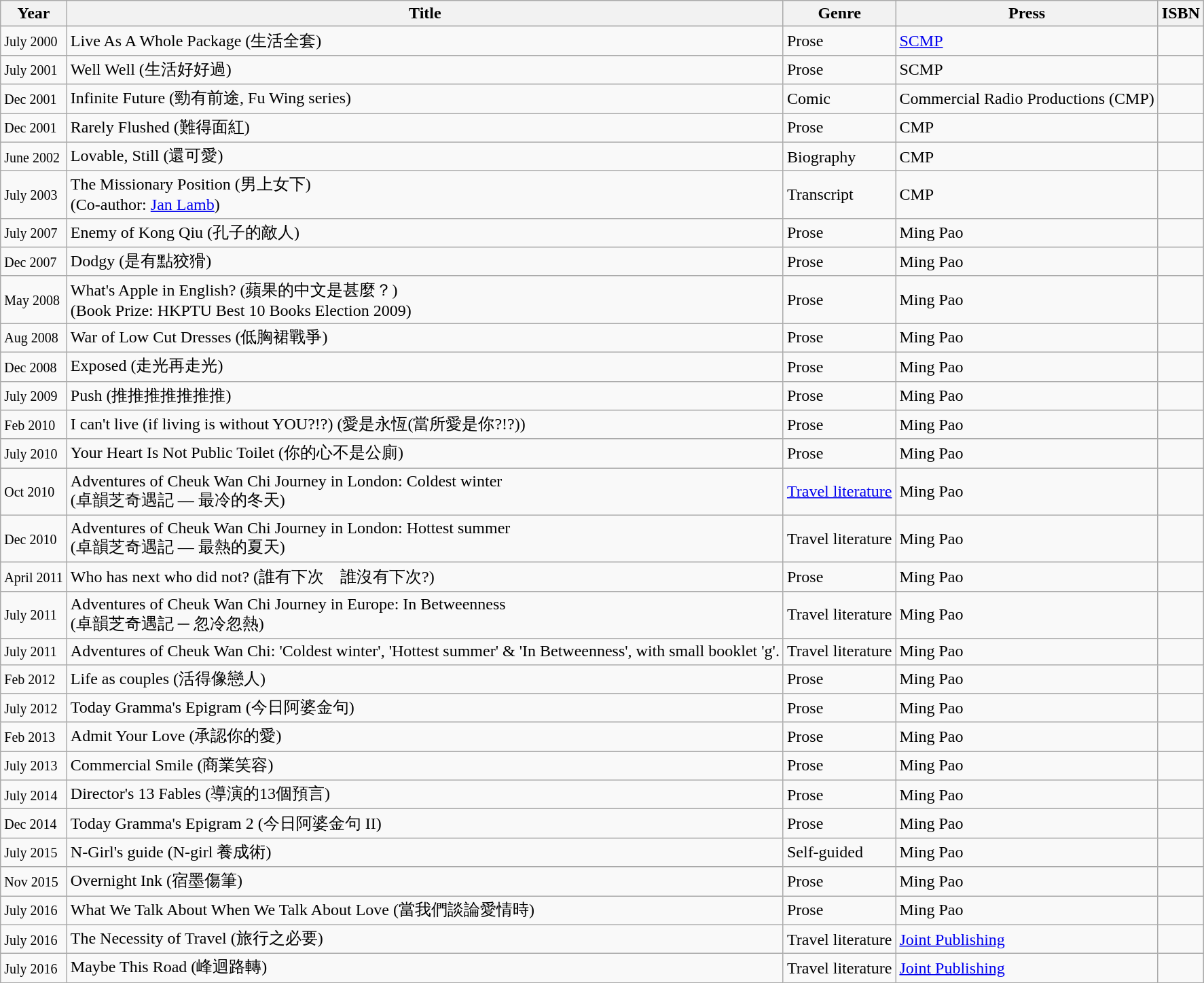<table class="wikitable"  style="text-align: left">
<tr>
<th rowspan="1">Year</th>
<th rowspan="1">Title</th>
<th rowspan="1">Genre</th>
<th rowspan="1">Press</th>
<th rowspan="1">ISBN</th>
</tr>
<tr>
<td><small>July 2000</small></td>
<td>Live As A Whole Package (生活全套)</td>
<td>Prose</td>
<td><a href='#'>SCMP</a></td>
<td></td>
</tr>
<tr>
<td><small>July 2001</small></td>
<td>Well Well (生活好好過)</td>
<td>Prose</td>
<td>SCMP</td>
<td></td>
</tr>
<tr>
<td><small>Dec 2001</small></td>
<td>Infinite Future (勁有前途, Fu Wing series)</td>
<td>Comic</td>
<td>Commercial Radio Productions (CMP)</td>
<td></td>
</tr>
<tr>
<td><small>Dec 2001</small></td>
<td>Rarely Flushed (難得面紅)</td>
<td>Prose</td>
<td>CMP</td>
<td></td>
</tr>
<tr>
<td><small>June 2002</small></td>
<td>Lovable, Still (還可愛)</td>
<td>Biography</td>
<td>CMP</td>
<td></td>
</tr>
<tr>
<td><small>July 2003</small></td>
<td>The Missionary Position (男上女下)<br>(Co-author: <a href='#'>Jan Lamb</a>)</td>
<td>Transcript</td>
<td>CMP</td>
<td></td>
</tr>
<tr>
<td><small>July 2007</small></td>
<td>Enemy of Kong Qiu (孔子的敵人)</td>
<td>Prose</td>
<td>Ming Pao</td>
<td></td>
</tr>
<tr>
<td><small>Dec 2007</small></td>
<td>Dodgy (是有點狡猾)</td>
<td>Prose</td>
<td>Ming Pao</td>
<td></td>
</tr>
<tr>
<td><small>May 2008</small></td>
<td>What's Apple in English? (蘋果的中文是甚麼？)<br>(Book Prize: HKPTU Best 10 Books Election 2009)</td>
<td>Prose</td>
<td>Ming Pao</td>
<td></td>
</tr>
<tr>
<td><small>Aug 2008</small></td>
<td>War of Low Cut Dresses (低胸裙戰爭)</td>
<td>Prose</td>
<td>Ming Pao</td>
<td></td>
</tr>
<tr>
<td><small>Dec 2008</small></td>
<td>Exposed (走光再走光)</td>
<td>Prose</td>
<td>Ming Pao</td>
<td></td>
</tr>
<tr>
<td><small>July 2009</small></td>
<td>Push (推推推推推推推)</td>
<td>Prose</td>
<td>Ming Pao</td>
<td></td>
</tr>
<tr>
<td><small>Feb 2010</small></td>
<td>I can't live (if living is without YOU?!?) (愛是永恆(當所愛是你?!?))</td>
<td>Prose</td>
<td>Ming Pao</td>
<td></td>
</tr>
<tr>
<td><small>July 2010</small></td>
<td>Your Heart Is Not Public Toilet (你的心不是公廁)</td>
<td>Prose</td>
<td>Ming Pao</td>
<td></td>
</tr>
<tr>
<td><small>Oct 2010</small></td>
<td>Adventures of Cheuk Wan Chi Journey in London: Coldest winter<br>(卓韻芝奇遇記 — 最冷的冬天)</td>
<td><a href='#'>Travel literature</a></td>
<td>Ming Pao</td>
<td></td>
</tr>
<tr>
<td><small>Dec 2010</small></td>
<td>Adventures of Cheuk Wan Chi Journey in London: Hottest summer<br>(卓韻芝奇遇記 — 最熱的夏天)</td>
<td>Travel literature</td>
<td>Ming Pao</td>
<td></td>
</tr>
<tr>
<td><small>April 2011</small></td>
<td>Who has next who did not? (誰有下次　誰沒有下次?)</td>
<td>Prose</td>
<td>Ming Pao</td>
<td></td>
</tr>
<tr>
<td><small>July 2011</small></td>
<td>Adventures of Cheuk Wan Chi Journey in Europe: In Betweenness<br>(卓韻芝奇遇記 ─ 忽冷忽熱)</td>
<td>Travel literature</td>
<td>Ming Pao</td>
<td></td>
</tr>
<tr>
<td><small>July 2011</small></td>
<td>Adventures of Cheuk Wan Chi: 'Coldest winter', 'Hottest summer' & 'In Betweenness', with small booklet 'g'.</td>
<td>Travel literature</td>
<td>Ming Pao</td>
<td></td>
</tr>
<tr>
<td><small>Feb 2012</small></td>
<td>Life as couples (活得像戀人)</td>
<td>Prose</td>
<td>Ming Pao</td>
<td></td>
</tr>
<tr>
<td><small>July 2012</small></td>
<td>Today Gramma's Epigram (今日阿婆金句)</td>
<td>Prose</td>
<td>Ming Pao</td>
<td></td>
</tr>
<tr>
<td><small>Feb 2013</small></td>
<td>Admit Your Love (承認你的愛)</td>
<td>Prose</td>
<td>Ming Pao</td>
<td></td>
</tr>
<tr>
<td><small>July 2013</small></td>
<td>Commercial Smile (商業笑容)</td>
<td>Prose</td>
<td>Ming Pao</td>
<td></td>
</tr>
<tr>
<td><small>July 2014</small></td>
<td>Director's 13 Fables (導演的13個預言)</td>
<td>Prose</td>
<td>Ming Pao</td>
<td></td>
</tr>
<tr>
<td><small>Dec 2014</small></td>
<td>Today Gramma's Epigram 2 (今日阿婆金句 II)</td>
<td>Prose</td>
<td>Ming Pao</td>
<td></td>
</tr>
<tr>
<td><small>July 2015</small></td>
<td>N-Girl's guide (N-girl 養成術)</td>
<td>Self-guided</td>
<td>Ming Pao</td>
<td></td>
</tr>
<tr>
<td><small>Nov 2015</small></td>
<td>Overnight Ink (宿墨傷筆)<br></td>
<td>Prose</td>
<td>Ming Pao</td>
<td></td>
</tr>
<tr>
<td><small>July 2016</small></td>
<td>What We Talk About When We Talk About Love (當我們談論愛情時)</td>
<td>Prose</td>
<td>Ming Pao</td>
<td></td>
</tr>
<tr>
<td><small>July 2016</small></td>
<td>The Necessity of Travel (旅行之必要)</td>
<td>Travel literature</td>
<td><a href='#'>Joint Publishing</a></td>
<td></td>
</tr>
<tr>
<td><small>July 2016</small></td>
<td>Maybe This Road (峰迴路轉)</td>
<td>Travel literature</td>
<td><a href='#'>Joint Publishing</a></td>
<td></td>
</tr>
</table>
